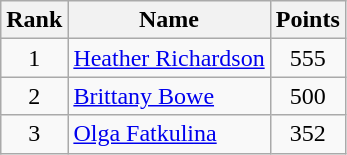<table class="wikitable" border="1">
<tr>
<th width=30>Rank</th>
<th>Name</th>
<th width=25>Points</th>
</tr>
<tr align="center">
<td>1</td>
<td align="left"> <a href='#'>Heather Richardson</a></td>
<td>555</td>
</tr>
<tr align="center">
<td>2</td>
<td align="left"> <a href='#'>Brittany Bowe</a></td>
<td>500</td>
</tr>
<tr align="center">
<td>3</td>
<td align="left"> <a href='#'>Olga Fatkulina</a></td>
<td>352</td>
</tr>
</table>
